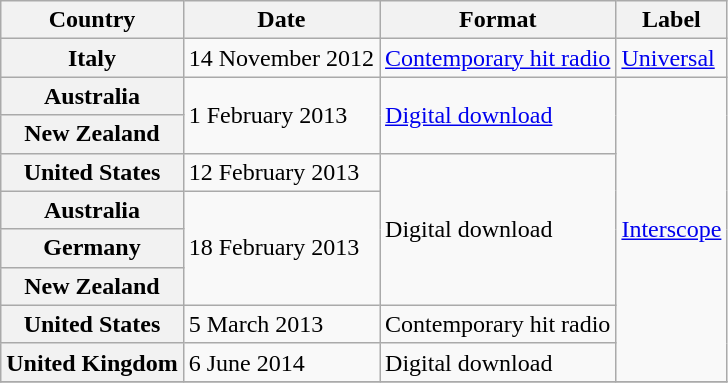<table class="wikitable plainrowheaders">
<tr>
<th scope="col">Country</th>
<th scope="col">Date</th>
<th scope="col">Format</th>
<th scope="col">Label</th>
</tr>
<tr>
<th scope="row">Italy</th>
<td>14 November 2012</td>
<td><a href='#'>Contemporary hit radio</a></td>
<td><a href='#'>Universal</a></td>
</tr>
<tr>
<th scope="row">Australia</th>
<td rowspan="2">1 February 2013</td>
<td rowspan="2"><a href='#'>Digital download</a></td>
<td rowspan="8"><a href='#'>Interscope</a></td>
</tr>
<tr>
<th scope="row">New Zealand</th>
</tr>
<tr>
<th scope="row">United States</th>
<td>12 February 2013</td>
<td rowspan="4">Digital download </td>
</tr>
<tr>
<th scope="row">Australia</th>
<td rowspan="3">18 February 2013</td>
</tr>
<tr>
<th scope="row">Germany</th>
</tr>
<tr>
<th scope="row">New Zealand</th>
</tr>
<tr>
<th scope="row">United States</th>
<td>5 March 2013</td>
<td>Contemporary hit radio</td>
</tr>
<tr>
<th scope="row">United Kingdom</th>
<td>6 June 2014</td>
<td>Digital download </td>
</tr>
<tr>
</tr>
</table>
